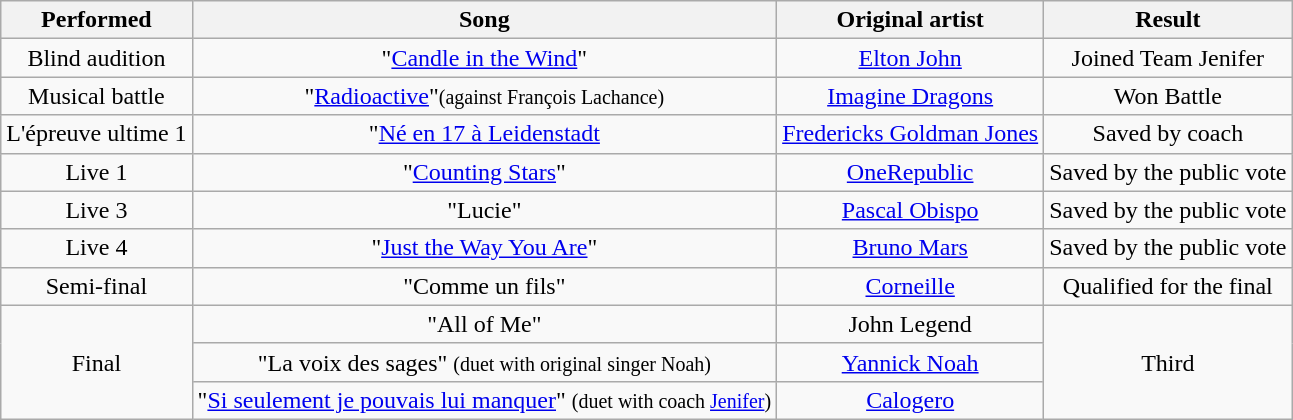<table class="wikitable plainrowheaders" style="text-align:center;">
<tr>
<th scope="col">Performed</th>
<th scope="col">Song</th>
<th scope="col">Original artist</th>
<th scope="col">Result</th>
</tr>
<tr>
<td>Blind audition</td>
<td>"<a href='#'>Candle in the Wind</a>"</td>
<td><a href='#'>Elton John</a></td>
<td>Joined Team Jenifer</td>
</tr>
<tr>
<td>Musical battle</td>
<td>"<a href='#'>Radioactive</a>"<small>(against François Lachance)</small></td>
<td><a href='#'>Imagine Dragons</a></td>
<td>Won Battle</td>
</tr>
<tr>
<td>L'épreuve ultime 1</td>
<td>"<a href='#'>Né en 17 à Leidenstadt</a></td>
<td><a href='#'>Fredericks Goldman Jones</a></td>
<td>Saved by coach</td>
</tr>
<tr>
<td>Live 1</td>
<td>"<a href='#'>Counting Stars</a>"</td>
<td><a href='#'>OneRepublic</a></td>
<td>Saved by the public vote</td>
</tr>
<tr>
<td>Live 3</td>
<td>"Lucie"</td>
<td><a href='#'>Pascal Obispo</a></td>
<td>Saved by the public vote</td>
</tr>
<tr>
<td>Live 4</td>
<td>"<a href='#'>Just the Way You Are</a>"</td>
<td><a href='#'>Bruno Mars</a></td>
<td>Saved by the public vote</td>
</tr>
<tr>
<td>Semi-final</td>
<td>"Comme un fils"</td>
<td><a href='#'>Corneille</a></td>
<td>Qualified for the final</td>
</tr>
<tr>
<td rowspan="3">Final</td>
<td>"All of Me"</td>
<td>John Legend</td>
<td rowspan="3">Third</td>
</tr>
<tr>
<td>"La voix des sages" <small>(duet with original singer Noah)</small></td>
<td><a href='#'>Yannick Noah</a></td>
</tr>
<tr>
<td>"<a href='#'>Si seulement je pouvais lui manquer</a>" <small>(duet with coach <a href='#'>Jenifer</a>)</small></td>
<td><a href='#'>Calogero</a></td>
</tr>
</table>
